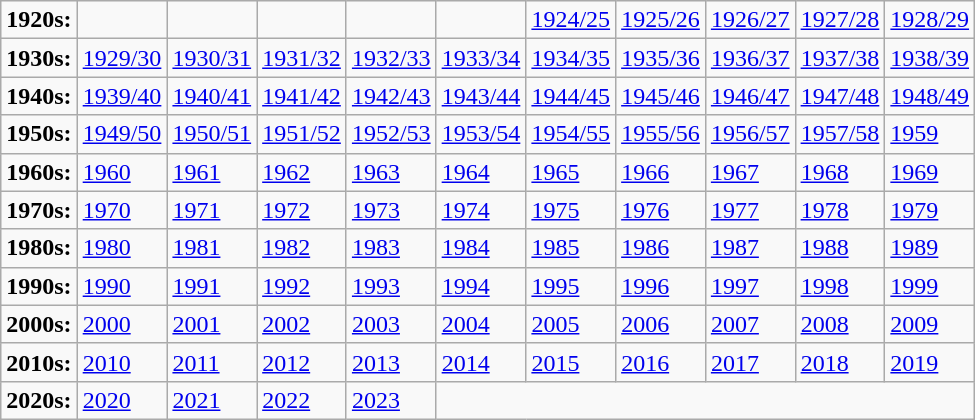<table class="wikitable" style="width: 650px;">
<tr>
<td><strong>1920s:</strong></td>
<td></td>
<td></td>
<td></td>
<td></td>
<td></td>
<td><a href='#'>1924/25</a></td>
<td><a href='#'>1925/26</a></td>
<td><a href='#'>1926/27</a></td>
<td><a href='#'>1927/28</a></td>
<td><a href='#'>1928/29</a></td>
</tr>
<tr>
<td><strong>1930s:</strong></td>
<td><a href='#'>1929/30</a></td>
<td><a href='#'>1930/31</a></td>
<td><a href='#'>1931/32</a></td>
<td><a href='#'>1932/33</a></td>
<td><a href='#'>1933/34</a></td>
<td><a href='#'>1934/35</a></td>
<td><a href='#'>1935/36</a></td>
<td><a href='#'>1936/37</a></td>
<td><a href='#'>1937/38</a></td>
<td><a href='#'>1938/39</a></td>
</tr>
<tr>
<td><strong>1940s:</strong></td>
<td><a href='#'>1939/40</a></td>
<td><a href='#'>1940/41</a></td>
<td><a href='#'>1941/42</a></td>
<td><a href='#'>1942/43</a></td>
<td><a href='#'>1943/44</a></td>
<td><a href='#'>1944/45</a></td>
<td><a href='#'>1945/46</a></td>
<td><a href='#'>1946/47</a></td>
<td><a href='#'>1947/48</a></td>
<td><a href='#'>1948/49</a></td>
</tr>
<tr>
<td><strong>1950s:</strong></td>
<td><a href='#'>1949/50</a></td>
<td><a href='#'>1950/51</a></td>
<td><a href='#'>1951/52</a></td>
<td><a href='#'>1952/53</a></td>
<td><a href='#'>1953/54</a></td>
<td><a href='#'>1954/55</a></td>
<td><a href='#'>1955/56</a></td>
<td><a href='#'>1956/57</a></td>
<td><a href='#'>1957/58</a></td>
<td><a href='#'>1959</a></td>
</tr>
<tr>
<td><strong>1960s:</strong></td>
<td><a href='#'>1960</a></td>
<td><a href='#'>1961</a></td>
<td><a href='#'>1962</a></td>
<td><a href='#'>1963</a></td>
<td><a href='#'>1964</a></td>
<td><a href='#'>1965</a></td>
<td><a href='#'>1966</a></td>
<td><a href='#'>1967</a></td>
<td><a href='#'>1968</a></td>
<td><a href='#'>1969</a></td>
</tr>
<tr>
<td><strong>1970s:</strong></td>
<td><a href='#'>1970</a></td>
<td><a href='#'>1971</a></td>
<td><a href='#'>1972</a></td>
<td><a href='#'>1973</a></td>
<td><a href='#'>1974</a></td>
<td><a href='#'>1975</a></td>
<td><a href='#'>1976</a></td>
<td><a href='#'>1977</a></td>
<td><a href='#'>1978</a></td>
<td><a href='#'>1979</a></td>
</tr>
<tr>
<td><strong>1980s:</strong></td>
<td><a href='#'>1980</a></td>
<td><a href='#'>1981</a></td>
<td><a href='#'>1982</a></td>
<td><a href='#'>1983</a></td>
<td><a href='#'>1984</a></td>
<td><a href='#'>1985</a></td>
<td><a href='#'>1986</a></td>
<td><a href='#'>1987</a></td>
<td><a href='#'>1988</a></td>
<td><a href='#'>1989</a></td>
</tr>
<tr>
<td><strong>1990s:</strong></td>
<td><a href='#'>1990</a></td>
<td><a href='#'>1991</a></td>
<td><a href='#'>1992</a></td>
<td><a href='#'>1993</a></td>
<td><a href='#'>1994</a></td>
<td><a href='#'>1995</a></td>
<td><a href='#'>1996</a></td>
<td><a href='#'>1997</a></td>
<td><a href='#'>1998</a></td>
<td><a href='#'>1999</a></td>
</tr>
<tr>
<td><strong>2000s:</strong></td>
<td><a href='#'>2000</a></td>
<td><a href='#'>2001</a></td>
<td><a href='#'>2002</a></td>
<td><a href='#'>2003</a></td>
<td><a href='#'>2004</a></td>
<td><a href='#'>2005</a></td>
<td><a href='#'>2006</a></td>
<td><a href='#'>2007</a></td>
<td><a href='#'>2008</a></td>
<td><a href='#'>2009</a></td>
</tr>
<tr>
<td><strong>2010s:</strong></td>
<td><a href='#'>2010</a></td>
<td><a href='#'>2011</a></td>
<td><a href='#'>2012</a></td>
<td><a href='#'>2013</a></td>
<td><a href='#'>2014</a></td>
<td><a href='#'>2015</a></td>
<td><a href='#'>2016</a></td>
<td><a href='#'>2017</a></td>
<td><a href='#'>2018</a></td>
<td><a href='#'>2019</a></td>
</tr>
<tr>
<td><strong>2020s:</strong></td>
<td><a href='#'>2020</a></td>
<td><a href='#'>2021</a></td>
<td><a href='#'>2022</a></td>
<td><a href='#'>2023</a></td>
</tr>
</table>
